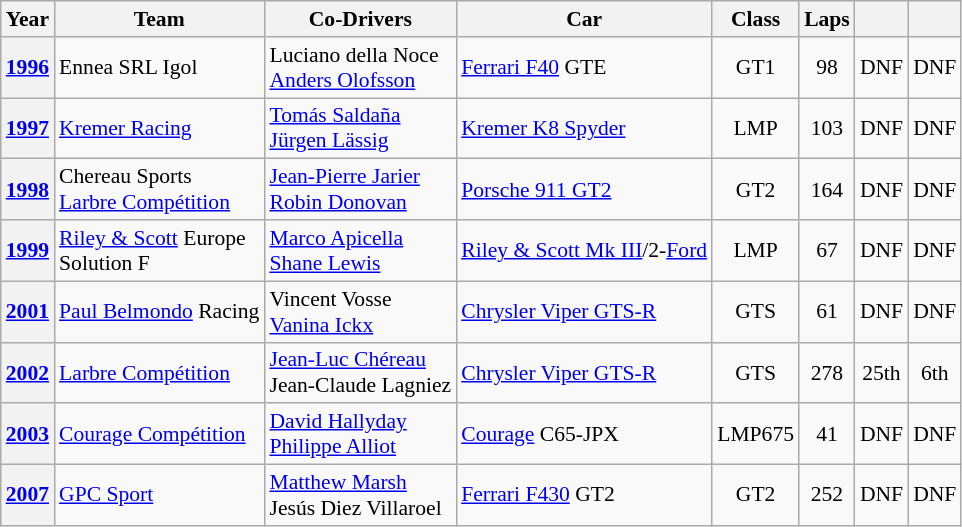<table class="wikitable" style="text-align:center; font-size:90%">
<tr>
<th>Year</th>
<th>Team</th>
<th>Co-Drivers</th>
<th>Car</th>
<th>Class</th>
<th>Laps</th>
<th></th>
<th></th>
</tr>
<tr>
<th><a href='#'>1996</a></th>
<td align="left"> Ennea SRL Igol</td>
<td align="left"> Luciano della Noce<br> <a href='#'>Anders Olofsson</a></td>
<td align="left"><a href='#'>Ferrari F40</a> GTE</td>
<td>GT1</td>
<td>98</td>
<td>DNF</td>
<td>DNF</td>
</tr>
<tr>
<th><a href='#'>1997</a></th>
<td align="left"> <a href='#'>Kremer Racing</a></td>
<td align="left"> <a href='#'>Tomás Saldaña</a><br> <a href='#'>Jürgen Lässig</a></td>
<td align="left"><a href='#'>Kremer K8 Spyder</a></td>
<td>LMP</td>
<td>103</td>
<td>DNF</td>
<td>DNF</td>
</tr>
<tr>
<th><a href='#'>1998</a></th>
<td align="left"> Chereau Sports<br> <a href='#'>Larbre Compétition</a></td>
<td align="left"> <a href='#'>Jean-Pierre Jarier</a><br> <a href='#'>Robin Donovan</a></td>
<td align="left"><a href='#'>Porsche 911 GT2</a></td>
<td>GT2</td>
<td>164</td>
<td>DNF</td>
<td>DNF</td>
</tr>
<tr>
<th><a href='#'>1999</a></th>
<td align="left"> <a href='#'>Riley & Scott</a> Europe<br> Solution F</td>
<td align="left"> <a href='#'>Marco Apicella</a><br> <a href='#'>Shane Lewis</a></td>
<td align="left"><a href='#'>Riley & Scott Mk III</a>/2-<a href='#'>Ford</a></td>
<td>LMP</td>
<td>67</td>
<td>DNF</td>
<td>DNF</td>
</tr>
<tr>
<th><a href='#'>2001</a></th>
<td align="left"> <a href='#'>Paul Belmondo</a> Racing</td>
<td align="left"> Vincent Vosse<br> <a href='#'>Vanina Ickx</a></td>
<td align="left"><a href='#'>Chrysler Viper GTS-R</a></td>
<td>GTS</td>
<td>61</td>
<td>DNF</td>
<td>DNF</td>
</tr>
<tr>
<th><a href='#'>2002</a></th>
<td align="left"> <a href='#'>Larbre Compétition</a></td>
<td align="left"> <a href='#'>Jean-Luc Chéreau</a><br> Jean-Claude Lagniez</td>
<td align="left"><a href='#'>Chrysler Viper GTS-R</a></td>
<td>GTS</td>
<td>278</td>
<td>25th</td>
<td>6th</td>
</tr>
<tr>
<th><a href='#'>2003</a></th>
<td align="left"> <a href='#'>Courage Compétition</a></td>
<td align="left"> <a href='#'>David Hallyday</a><br> <a href='#'>Philippe Alliot</a></td>
<td align="left"><a href='#'>Courage</a> C65-JPX</td>
<td>LMP675</td>
<td>41</td>
<td>DNF</td>
<td>DNF</td>
</tr>
<tr>
<th><a href='#'>2007</a></th>
<td align="left"> <a href='#'>GPC Sport</a></td>
<td align="left"> <a href='#'>Matthew Marsh</a><br> Jesús Diez Villaroel</td>
<td align="left"><a href='#'>Ferrari F430</a> GT2</td>
<td>GT2</td>
<td>252</td>
<td>DNF</td>
<td>DNF</td>
</tr>
</table>
